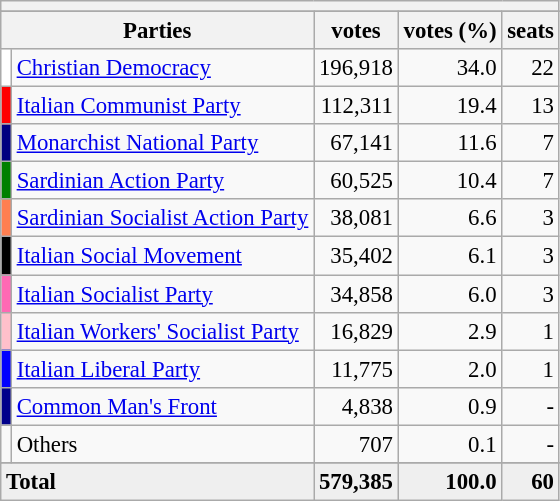<table class="wikitable" style="font-size:95%">
<tr>
<th colspan=5></th>
</tr>
<tr>
</tr>
<tr bgcolor="EFEFEF">
<th colspan=2>Parties</th>
<th>votes</th>
<th>votes (%)</th>
<th>seats</th>
</tr>
<tr>
<td bgcolor=White></td>
<td><a href='#'>Christian Democracy</a></td>
<td align=right>196,918</td>
<td align=right>34.0</td>
<td align=right>22</td>
</tr>
<tr>
<td bgcolor=Red></td>
<td><a href='#'>Italian Communist Party</a></td>
<td align=right>112,311</td>
<td align=right>19.4</td>
<td align=right>13</td>
</tr>
<tr>
<td bgcolor=Navy></td>
<td><a href='#'>Monarchist National Party</a></td>
<td align=right>67,141</td>
<td align=right>11.6</td>
<td align=right>7</td>
</tr>
<tr>
<td bgcolor=Green></td>
<td><a href='#'>Sardinian Action Party</a></td>
<td align=right>60,525</td>
<td align=right>10.4</td>
<td align=right>7</td>
</tr>
<tr>
<td bgcolor=Coral></td>
<td><a href='#'>Sardinian Socialist Action Party</a></td>
<td align=right>38,081</td>
<td align=right>6.6</td>
<td align=right>3</td>
</tr>
<tr>
<td bgcolor=Black></td>
<td><a href='#'>Italian Social Movement</a></td>
<td align=right>35,402</td>
<td align=right>6.1</td>
<td align=right>3</td>
</tr>
<tr>
<td bgcolor=Hotpink></td>
<td><a href='#'>Italian Socialist Party</a></td>
<td align=right>34,858</td>
<td align=right>6.0</td>
<td align=right>3</td>
</tr>
<tr>
<td bgcolor=Pink></td>
<td><a href='#'>Italian Workers' Socialist Party</a></td>
<td align=right>16,829</td>
<td align=right>2.9</td>
<td align=right>1</td>
</tr>
<tr>
<td bgcolor=Blue></td>
<td><a href='#'>Italian Liberal Party</a></td>
<td align=right>11,775</td>
<td align=right>2.0</td>
<td align=right>1</td>
</tr>
<tr>
<td bgcolor=#00008B></td>
<td><a href='#'>Common Man's Front</a></td>
<td align=right>4,838</td>
<td align=right>0.9</td>
<td align=right>-</td>
</tr>
<tr>
<td bgcolor=></td>
<td>Others</td>
<td align=right>707</td>
<td align=right>0.1</td>
<td align=right>-</td>
</tr>
<tr>
</tr>
<tr bgcolor="EFEFEF">
<td colspan=2><strong>Total</strong></td>
<td align=right><strong>579,385</strong></td>
<td align=right><strong>100.0</strong></td>
<td align=right><strong>60</strong></td>
</tr>
</table>
